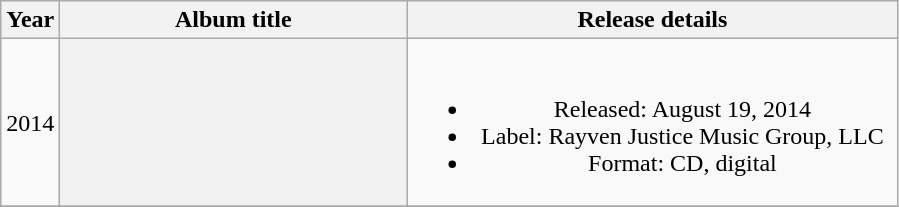<table class="wikitable plainrowheaders" style="text-align:center;">
<tr>
<th>Year</th>
<th scope="col" rowspan="1" style="width:14em;">Album title</th>
<th scope="col" rowspan="1" style="width:20em;">Release details</th>
</tr>
<tr>
<td>2014</td>
<th></th>
<td><br><ul><li>Released: August 19, 2014</li><li>Label: Rayven Justice Music Group, LLC</li><li>Format: CD, digital</li></ul></td>
</tr>
<tr>
</tr>
</table>
